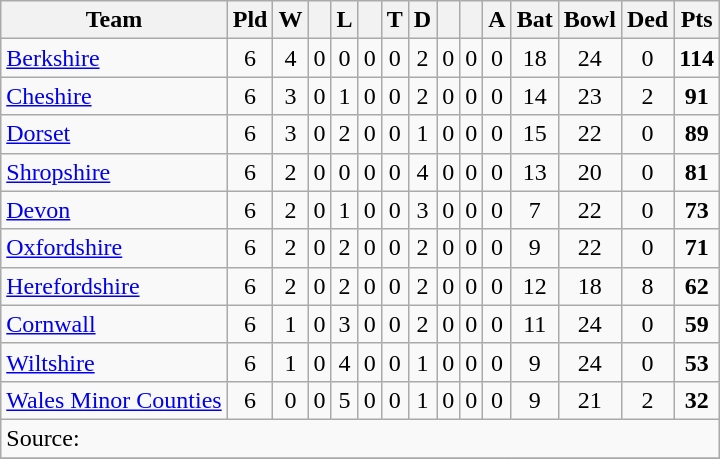<table class="wikitable" style="text-align:center">
<tr>
<th>Team</th>
<th>Pld</th>
<th>W</th>
<th></th>
<th>L</th>
<th></th>
<th>T</th>
<th>D</th>
<th></th>
<th></th>
<th>A</th>
<th>Bat</th>
<th>Bowl</th>
<th>Ded</th>
<th>Pts</th>
</tr>
<tr>
<td align=left><a href='#'>Berkshire</a></td>
<td>6</td>
<td>4</td>
<td>0</td>
<td>0</td>
<td>0</td>
<td>0</td>
<td>2</td>
<td>0</td>
<td>0</td>
<td>0</td>
<td>18</td>
<td>24</td>
<td>0</td>
<td><strong>114</strong></td>
</tr>
<tr>
<td align=left><a href='#'>Cheshire</a></td>
<td>6</td>
<td>3</td>
<td>0</td>
<td>1</td>
<td>0</td>
<td>0</td>
<td>2</td>
<td>0</td>
<td>0</td>
<td>0</td>
<td>14</td>
<td>23</td>
<td>2</td>
<td><strong>91</strong></td>
</tr>
<tr>
<td align=left><a href='#'>Dorset</a></td>
<td>6</td>
<td>3</td>
<td>0</td>
<td>2</td>
<td>0</td>
<td>0</td>
<td>1</td>
<td>0</td>
<td>0</td>
<td>0</td>
<td>15</td>
<td>22</td>
<td>0</td>
<td><strong>89</strong></td>
</tr>
<tr>
<td align=left><a href='#'>Shropshire</a></td>
<td>6</td>
<td>2</td>
<td>0</td>
<td>0</td>
<td>0</td>
<td>0</td>
<td>4</td>
<td>0</td>
<td>0</td>
<td>0</td>
<td>13</td>
<td>20</td>
<td>0</td>
<td><strong>81</strong></td>
</tr>
<tr>
<td align=left><a href='#'>Devon</a></td>
<td>6</td>
<td>2</td>
<td>0</td>
<td>1</td>
<td>0</td>
<td>0</td>
<td>3</td>
<td>0</td>
<td>0</td>
<td>0</td>
<td>7</td>
<td>22</td>
<td>0</td>
<td><strong>73</strong></td>
</tr>
<tr>
<td align=left><a href='#'>Oxfordshire</a></td>
<td>6</td>
<td>2</td>
<td>0</td>
<td>2</td>
<td>0</td>
<td>0</td>
<td>2</td>
<td>0</td>
<td>0</td>
<td>0</td>
<td>9</td>
<td>22</td>
<td>0</td>
<td><strong>71</strong></td>
</tr>
<tr>
<td align=left><a href='#'>Herefordshire</a></td>
<td>6</td>
<td>2</td>
<td>0</td>
<td>2</td>
<td>0</td>
<td>0</td>
<td>2</td>
<td>0</td>
<td>0</td>
<td>0</td>
<td>12</td>
<td>18</td>
<td>8</td>
<td><strong>62</strong></td>
</tr>
<tr>
<td align=left><a href='#'>Cornwall</a></td>
<td>6</td>
<td>1</td>
<td>0</td>
<td>3</td>
<td>0</td>
<td>0</td>
<td>2</td>
<td>0</td>
<td>0</td>
<td>0</td>
<td>11</td>
<td>24</td>
<td>0</td>
<td><strong>59</strong></td>
</tr>
<tr>
<td align=left><a href='#'>Wiltshire</a></td>
<td>6</td>
<td>1</td>
<td>0</td>
<td>4</td>
<td>0</td>
<td>0</td>
<td>1</td>
<td>0</td>
<td>0</td>
<td>0</td>
<td>9</td>
<td>24</td>
<td>0</td>
<td><strong>53</strong></td>
</tr>
<tr>
<td align=left><a href='#'>Wales Minor Counties</a></td>
<td>6</td>
<td>0</td>
<td>0</td>
<td>5</td>
<td>0</td>
<td>0</td>
<td>1</td>
<td>0</td>
<td>0</td>
<td>0</td>
<td>9</td>
<td>21</td>
<td>2</td>
<td><strong>32</strong></td>
</tr>
<tr>
<td colspan=15 align="left">Source:</td>
</tr>
<tr>
</tr>
</table>
